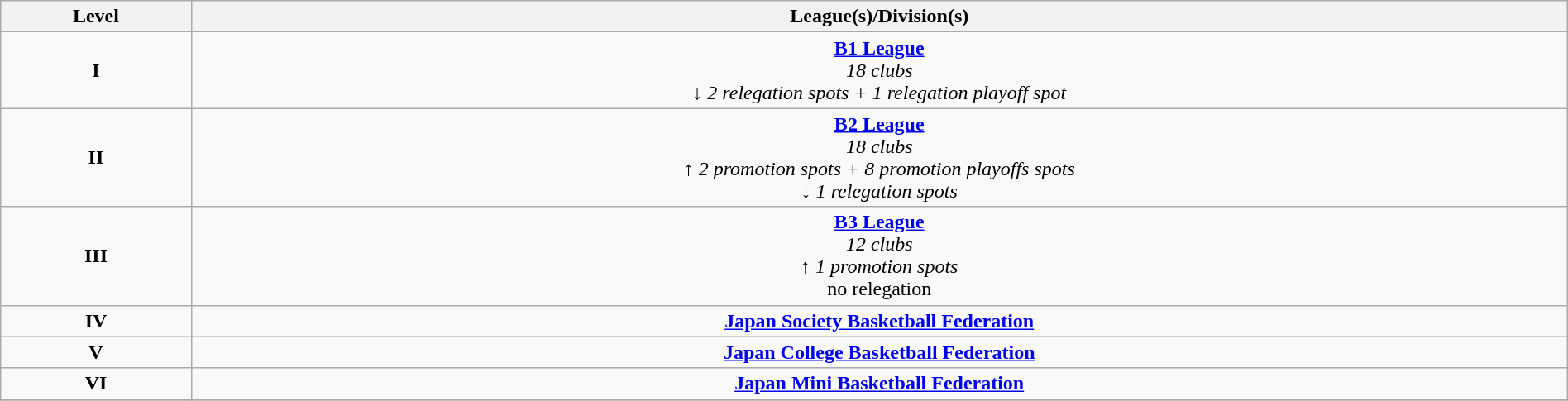<table class="wikitable" style="text-align: center;" width="100%">
<tr>
<th>Level</th>
<th>League(s)/Division(s)</th>
</tr>
<tr>
<td><strong>I</strong></td>
<td><strong><a href='#'>B1 League</a></strong><br><em>18 clubs</em><br><em>↓ 2 relegation spots + 1  relegation playoff spot</em></td>
</tr>
<tr>
<td><strong>II</strong></td>
<td><strong><a href='#'>B2 League</a></strong><br><em>18 clubs</em><br><em>↑ 2 promotion spots + 8 promotion playoffs spots</em><br><em>↓ 1 relegation spots</em></td>
</tr>
<tr>
<td><strong>III</strong></td>
<td><strong><a href='#'>B3 League</a></strong><br><em>12 clubs </em><br><em>↑ 1 promotion spots</em><br>no relegation</td>
</tr>
<tr>
<td><strong>IV</strong></td>
<td><strong><a href='#'>Japan Society Basketball Federation</a></strong></td>
</tr>
<tr>
<td><strong>V</strong></td>
<td><strong><a href='#'>Japan College Basketball Federation</a></strong></td>
</tr>
<tr>
<td><strong>VI</strong></td>
<td><strong><a href='#'>Japan Mini Basketball Federation</a></strong></td>
</tr>
<tr>
</tr>
</table>
